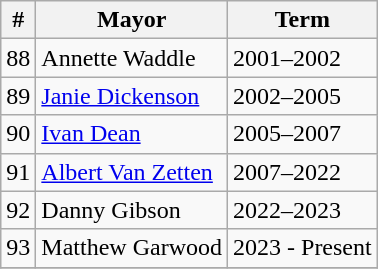<table class="wikitable">
<tr>
<th>#</th>
<th>Mayor</th>
<th>Term</th>
</tr>
<tr>
<td>88</td>
<td>Annette Waddle</td>
<td>2001–2002</td>
</tr>
<tr>
<td>89</td>
<td><a href='#'>Janie Dickenson</a></td>
<td>2002–2005</td>
</tr>
<tr>
<td>90</td>
<td><a href='#'>Ivan Dean</a></td>
<td>2005–2007</td>
</tr>
<tr>
<td>91</td>
<td><a href='#'>Albert Van Zetten</a></td>
<td>2007–2022</td>
</tr>
<tr>
<td>92</td>
<td>Danny Gibson</td>
<td>2022–2023</td>
</tr>
<tr>
<td>93</td>
<td>Matthew Garwood</td>
<td>2023 - Present</td>
</tr>
<tr>
</tr>
</table>
